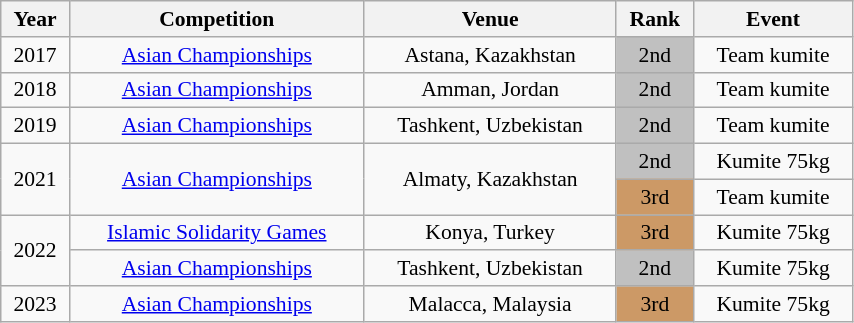<table class="wikitable sortable" width=45% style="font-size:90%; text-align:center;">
<tr>
<th>Year</th>
<th>Competition</th>
<th>Venue</th>
<th>Rank</th>
<th>Event</th>
</tr>
<tr>
<td>2017</td>
<td><a href='#'>Asian Championships</a></td>
<td>Astana, Kazakhstan</td>
<td bgcolor="silver">2nd</td>
<td>Team kumite</td>
</tr>
<tr>
<td>2018</td>
<td><a href='#'>Asian Championships</a></td>
<td>Amman, Jordan</td>
<td bgcolor="silver">2nd</td>
<td>Team kumite</td>
</tr>
<tr>
<td>2019</td>
<td><a href='#'>Asian Championships</a></td>
<td>Tashkent, Uzbekistan</td>
<td bgcolor="silver">2nd</td>
<td>Team kumite</td>
</tr>
<tr>
<td rowspan=2>2021</td>
<td rowspan=2><a href='#'>Asian Championships</a></td>
<td rowspan=2>Almaty, Kazakhstan</td>
<td bgcolor="silver">2nd</td>
<td>Kumite 75kg</td>
</tr>
<tr>
<td bgcolor="cc9966">3rd</td>
<td>Team kumite</td>
</tr>
<tr>
<td rowspan=2>2022</td>
<td><a href='#'>Islamic Solidarity Games</a></td>
<td>Konya, Turkey</td>
<td bgcolor="cc9966">3rd</td>
<td>Kumite 75kg</td>
</tr>
<tr>
<td><a href='#'>Asian Championships</a></td>
<td>Tashkent, Uzbekistan</td>
<td bgcolor="silver">2nd</td>
<td>Kumite 75kg</td>
</tr>
<tr>
<td>2023</td>
<td><a href='#'>Asian Championships</a></td>
<td>Malacca, Malaysia</td>
<td bgcolor="cc9966">3rd</td>
<td>Kumite 75kg</td>
</tr>
</table>
